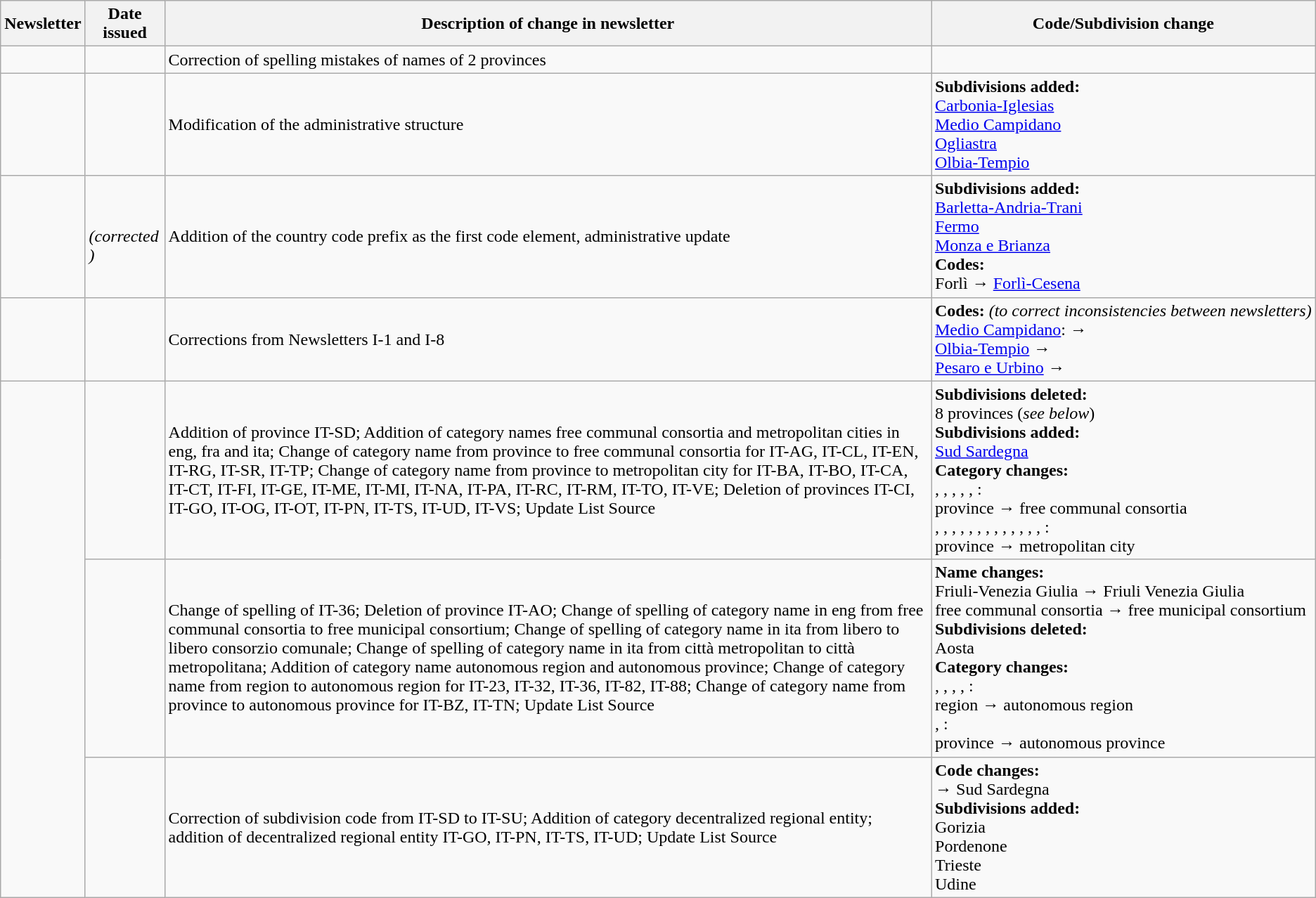<table class="wikitable">
<tr>
<th>Newsletter</th>
<th>Date issued</th>
<th>Description of change in newsletter</th>
<th>Code/Subdivision change</th>
</tr>
<tr>
<td id="I-1"></td>
<td></td>
<td>Correction of spelling mistakes of names of 2 provinces</td>
<td></td>
</tr>
<tr>
<td id="I-8"></td>
<td></td>
<td>Modification of the administrative structure</td>
<td style=white-space:nowrap><strong>Subdivisions added:</strong><br>  <a href='#'>Carbonia-Iglesias</a><br>  <a href='#'>Medio Campidano</a><br>  <a href='#'>Ogliastra</a><br>  <a href='#'>Olbia-Tempio</a></td>
</tr>
<tr>
<td id="II-1"></td>
<td><br> <em>(corrected<br> )</em></td>
<td>Addition of the country code prefix as the first code element, administrative update</td>
<td style=white-space:nowrap><strong>Subdivisions added:</strong><br>  <a href='#'>Barletta-Andria-Trani</a><br>  <a href='#'>Fermo</a><br>  <a href='#'>Monza e Brianza</a><br> <strong>Codes:</strong><br>  Forlì →  <a href='#'>Forlì-Cesena</a></td>
</tr>
<tr>
<td id="II-2"></td>
<td></td>
<td>Corrections from Newsletters I-1 and I-8</td>
<td style=white-space:nowrap><strong>Codes:</strong> <em>(to correct inconsistencies between newsletters)</em><br> <a href='#'>Medio Campidano</a>:  → <br> <a href='#'>Olbia-Tempio</a>  → <br> <a href='#'>Pesaro e Urbino</a>  → </td>
</tr>
<tr>
<td rowspan="3"></td>
<td></td>
<td>Addition of province IT-SD; Addition of category names free communal consortia and metropolitan cities in eng, fra and ita; Change of category name from province to free communal consortia for IT-AG, IT-CL, IT-EN, IT-RG, IT-SR, IT-TP; Change of category name from province to metropolitan city for IT-BA, IT-BO, IT-CA, IT-CT, IT-FI, IT-GE, IT-ME, IT-MI, IT-NA, IT-PA, IT-RC, IT-RM, IT-TO, IT-VE; Deletion of provinces IT-CI, IT-GO, IT-OG, IT-OT, IT-PN, IT-TS, IT-UD, IT-VS; Update List Source</td>
<td><strong>Subdivisions deleted:</strong><br>8 provinces (<em>see below</em>)<br><strong>Subdivisions added:</strong><br> <a href='#'>Sud Sardegna</a><br><strong>Category changes:</strong><br>, , , , , :<br>province → free communal consortia<br>, , , , , , , , , , , , , :<br>province → metropolitan city</td>
</tr>
<tr>
<td></td>
<td>Change of spelling of IT-36; Deletion of province IT-AO; Change of spelling of category name in eng from free communal consortia to free municipal consortium; Change of spelling of category name in ita from libero  to libero consorzio comunale; Change of spelling of category name in ita from città metropolitan to città metropolitana; Addition of category name autonomous region and autonomous province; Change of category name from region to autonomous region for IT-23, IT-32, IT-36, IT-82, IT-88; Change of category name from province to autonomous province for IT-BZ, IT-TN; Update List Source</td>
<td><strong>Name changes:</strong><br> Friuli-Venezia Giulia → Friuli Venezia Giulia<br>free communal consortia → free municipal consortium<br><strong>Subdivisions deleted:</strong><br> Aosta<br><strong>Category changes:</strong><br>, , , , :<br>region → autonomous region<br>, :<br>province → autonomous province</td>
</tr>
<tr>
<td></td>
<td>Correction of subdivision code from IT-SD to IT-SU; Addition of category decentralized regional entity; addition of decentralized regional entity IT-GO, IT-PN, IT-TS, IT-UD; Update List Source</td>
<td style=white-space:nowrap><strong>Code changes:</strong><br> →  Sud Sardegna<br><strong>Subdivisions added:</strong><br>  Gorizia<br>  Pordenone<br>  Trieste<br> Udine</td>
</tr>
</table>
